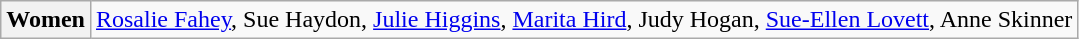<table class="wikitable">
<tr>
<th>Women</th>
<td><a href='#'>Rosalie Fahey</a>, Sue Haydon, <a href='#'>Julie Higgins</a>, <a href='#'>Marita Hird</a>, Judy Hogan, <a href='#'>Sue-Ellen Lovett</a>, Anne Skinner</td>
</tr>
</table>
